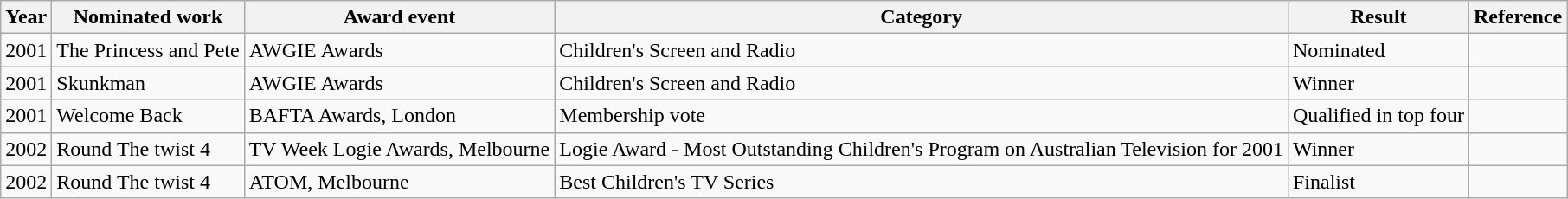<table class="wikitable">
<tr>
<th>Year</th>
<th>Nominated work</th>
<th>Award event</th>
<th>Category</th>
<th>Result</th>
<th>Reference</th>
</tr>
<tr>
<td>2001</td>
<td>The Princess and Pete</td>
<td>AWGIE Awards</td>
<td>Children's Screen and Radio</td>
<td>Nominated</td>
<td></td>
</tr>
<tr>
<td>2001</td>
<td>Skunkman</td>
<td>AWGIE Awards</td>
<td>Children's Screen and Radio</td>
<td>Winner</td>
<td></td>
</tr>
<tr>
<td>2001</td>
<td>Welcome Back</td>
<td>BAFTA Awards, London</td>
<td>Membership vote</td>
<td>Qualified in top four</td>
<td></td>
</tr>
<tr>
<td>2002</td>
<td>Round The twist 4</td>
<td>TV Week Logie Awards, Melbourne</td>
<td>Logie Award - Most Outstanding Children's Program on Australian Television for 2001</td>
<td>Winner</td>
<td></td>
</tr>
<tr>
<td>2002</td>
<td>Round The twist 4</td>
<td>ATOM, Melbourne</td>
<td>Best Children's TV Series</td>
<td>Finalist</td>
<td></td>
</tr>
</table>
